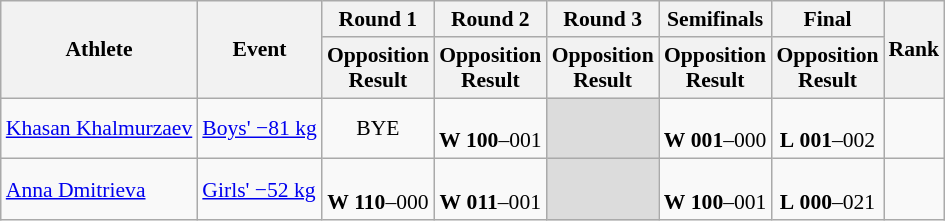<table class="wikitable" border="1" style="font-size:90%">
<tr>
<th rowspan=2>Athlete</th>
<th rowspan=2>Event</th>
<th>Round 1</th>
<th>Round 2</th>
<th>Round 3</th>
<th>Semifinals</th>
<th>Final</th>
<th rowspan=2>Rank</th>
</tr>
<tr>
<th>Opposition<br>Result</th>
<th>Opposition<br>Result</th>
<th>Opposition<br>Result</th>
<th>Opposition<br>Result</th>
<th>Opposition<br>Result</th>
</tr>
<tr>
<td><a href='#'>Khasan Khalmurzaev</a></td>
<td><a href='#'>Boys' −81 kg</a></td>
<td align=center>BYE</td>
<td align=center> <br> <strong>W</strong> <strong>100</strong>–001</td>
<td bgcolor=#DCDCDC></td>
<td align=center> <br> <strong>W</strong> <strong>001</strong>–000</td>
<td align=center> <br> <strong>L</strong> <strong>001</strong>–002</td>
<td align=center></td>
</tr>
<tr>
<td><a href='#'>Anna Dmitrieva</a></td>
<td><a href='#'>Girls' −52 kg</a></td>
<td align=center> <br> <strong>W</strong> <strong>110</strong>–000</td>
<td align=center> <br> <strong>W</strong> <strong>011</strong>–001</td>
<td bgcolor=#DCDCDC></td>
<td align=center> <br> <strong>W</strong> <strong>100</strong>–001</td>
<td align=center> <br> <strong>L</strong> <strong>000</strong>–021</td>
<td align=center></td>
</tr>
</table>
